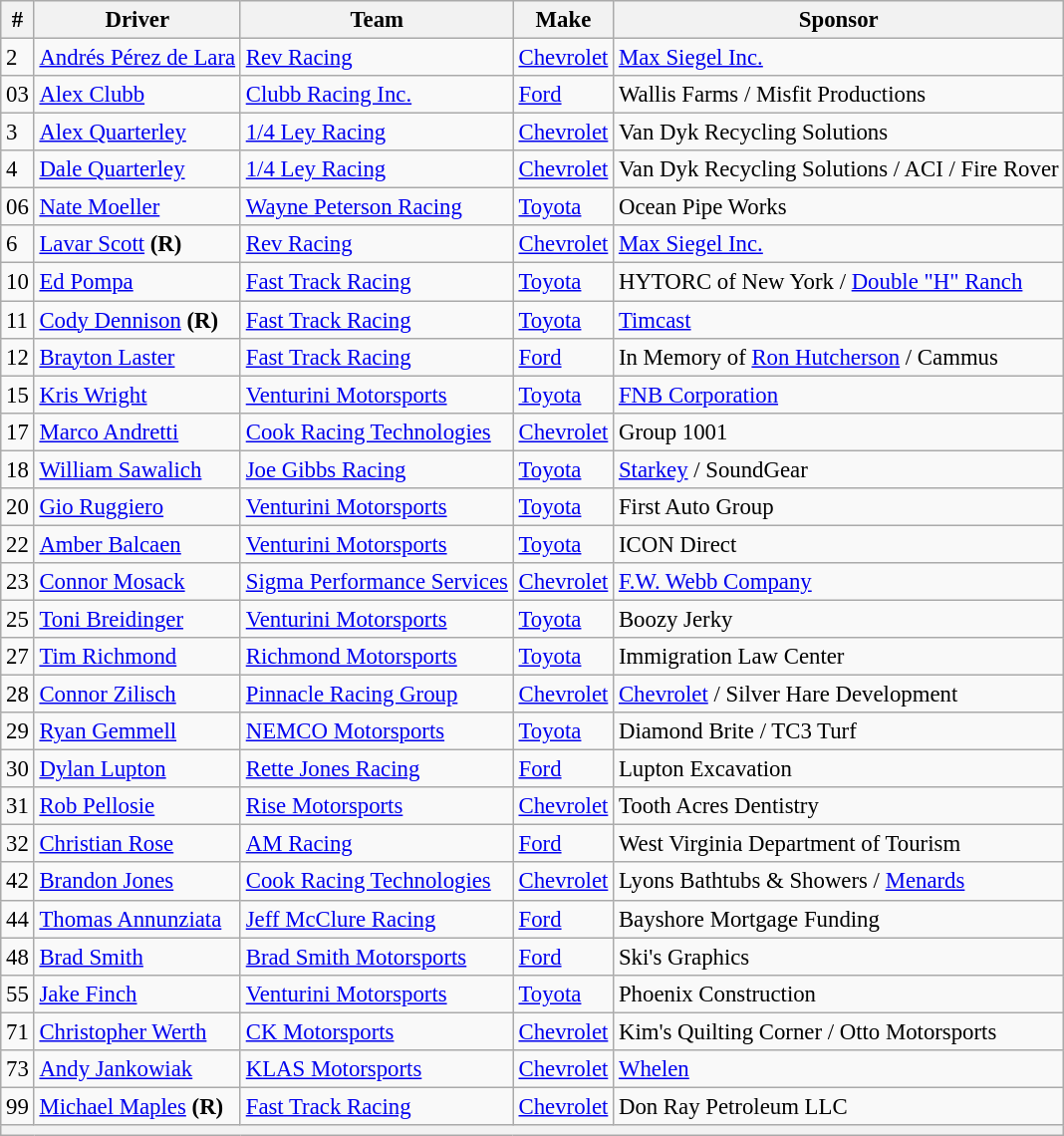<table class="wikitable" style="font-size: 95%;">
<tr>
<th>#</th>
<th>Driver</th>
<th>Team</th>
<th>Make</th>
<th>Sponsor</th>
</tr>
<tr>
<td>2</td>
<td><a href='#'>Andrés Pérez de Lara</a></td>
<td><a href='#'>Rev Racing</a></td>
<td><a href='#'>Chevrolet</a></td>
<td><a href='#'>Max Siegel Inc.</a></td>
</tr>
<tr>
<td>03</td>
<td><a href='#'>Alex Clubb</a></td>
<td><a href='#'>Clubb Racing Inc.</a></td>
<td><a href='#'>Ford</a></td>
<td>Wallis Farms / Misfit Productions</td>
</tr>
<tr>
<td>3</td>
<td><a href='#'>Alex Quarterley</a></td>
<td><a href='#'>1/4 Ley Racing</a></td>
<td><a href='#'>Chevrolet</a></td>
<td>Van Dyk Recycling Solutions</td>
</tr>
<tr>
<td>4</td>
<td><a href='#'>Dale Quarterley</a></td>
<td><a href='#'>1/4 Ley Racing</a></td>
<td><a href='#'>Chevrolet</a></td>
<td>Van Dyk Recycling Solutions / ACI / Fire Rover</td>
</tr>
<tr>
<td>06</td>
<td><a href='#'>Nate Moeller</a></td>
<td><a href='#'>Wayne Peterson Racing</a></td>
<td><a href='#'>Toyota</a></td>
<td>Ocean Pipe Works</td>
</tr>
<tr>
<td>6</td>
<td><a href='#'>Lavar Scott</a> <strong>(R)</strong></td>
<td><a href='#'>Rev Racing</a></td>
<td><a href='#'>Chevrolet</a></td>
<td><a href='#'>Max Siegel Inc.</a></td>
</tr>
<tr>
<td>10</td>
<td><a href='#'>Ed Pompa</a></td>
<td><a href='#'>Fast Track Racing</a></td>
<td><a href='#'>Toyota</a></td>
<td>HYTORC of New York / <a href='#'>Double "H" Ranch</a></td>
</tr>
<tr>
<td>11</td>
<td><a href='#'>Cody Dennison</a> <strong>(R)</strong></td>
<td><a href='#'>Fast Track Racing</a></td>
<td><a href='#'>Toyota</a></td>
<td><a href='#'>Timcast</a></td>
</tr>
<tr>
<td>12</td>
<td><a href='#'>Brayton Laster</a></td>
<td><a href='#'>Fast Track Racing</a></td>
<td><a href='#'>Ford</a></td>
<td>In Memory of <a href='#'>Ron Hutcherson</a> / Cammus</td>
</tr>
<tr>
<td>15</td>
<td><a href='#'>Kris Wright</a></td>
<td><a href='#'>Venturini Motorsports</a></td>
<td><a href='#'>Toyota</a></td>
<td><a href='#'>FNB Corporation</a></td>
</tr>
<tr>
<td>17</td>
<td><a href='#'>Marco Andretti</a></td>
<td><a href='#'>Cook Racing Technologies</a></td>
<td><a href='#'>Chevrolet</a></td>
<td>Group 1001</td>
</tr>
<tr>
<td>18</td>
<td nowrap=""><a href='#'>William Sawalich</a></td>
<td><a href='#'>Joe Gibbs Racing</a></td>
<td><a href='#'>Toyota</a></td>
<td><a href='#'>Starkey</a> / SoundGear</td>
</tr>
<tr>
<td>20</td>
<td><a href='#'>Gio Ruggiero</a></td>
<td><a href='#'>Venturini Motorsports</a></td>
<td><a href='#'>Toyota</a></td>
<td>First Auto Group</td>
</tr>
<tr>
<td>22</td>
<td nowrap=""><a href='#'>Amber Balcaen</a></td>
<td><a href='#'>Venturini Motorsports</a></td>
<td><a href='#'>Toyota</a></td>
<td>ICON Direct</td>
</tr>
<tr>
<td>23</td>
<td><a href='#'>Connor Mosack</a></td>
<td><a href='#'>Sigma Performance Services</a></td>
<td><a href='#'>Chevrolet</a></td>
<td><a href='#'>F.W. Webb Company</a></td>
</tr>
<tr>
<td>25</td>
<td><a href='#'>Toni Breidinger</a></td>
<td><a href='#'>Venturini Motorsports</a></td>
<td><a href='#'>Toyota</a></td>
<td>Boozy Jerky</td>
</tr>
<tr>
<td>27</td>
<td><a href='#'>Tim Richmond</a></td>
<td><a href='#'>Richmond Motorsports</a></td>
<td><a href='#'>Toyota</a></td>
<td>Immigration Law Center</td>
</tr>
<tr>
<td>28</td>
<td><a href='#'>Connor Zilisch</a></td>
<td><a href='#'>Pinnacle Racing Group</a></td>
<td><a href='#'>Chevrolet</a></td>
<td><a href='#'>Chevrolet</a> / Silver Hare Development</td>
</tr>
<tr>
<td>29</td>
<td><a href='#'>Ryan Gemmell</a></td>
<td><a href='#'>NEMCO Motorsports</a></td>
<td><a href='#'>Toyota</a></td>
<td>Diamond Brite / TC3 Turf</td>
</tr>
<tr>
<td>30</td>
<td><a href='#'>Dylan Lupton</a></td>
<td><a href='#'>Rette Jones Racing</a></td>
<td><a href='#'>Ford</a></td>
<td>Lupton Excavation</td>
</tr>
<tr>
<td>31</td>
<td><a href='#'>Rob Pellosie</a></td>
<td><a href='#'>Rise Motorsports</a></td>
<td><a href='#'>Chevrolet</a></td>
<td>Tooth Acres Dentistry</td>
</tr>
<tr>
<td>32</td>
<td><a href='#'>Christian Rose</a></td>
<td><a href='#'>AM Racing</a></td>
<td><a href='#'>Ford</a></td>
<td>West Virginia Department of Tourism</td>
</tr>
<tr>
<td>42</td>
<td><a href='#'>Brandon Jones</a></td>
<td><a href='#'>Cook Racing Technologies</a></td>
<td><a href='#'>Chevrolet</a></td>
<td>Lyons Bathtubs & Showers / <a href='#'>Menards</a></td>
</tr>
<tr>
<td>44</td>
<td><a href='#'>Thomas Annunziata</a></td>
<td><a href='#'>Jeff McClure Racing</a></td>
<td><a href='#'>Ford</a></td>
<td>Bayshore Mortgage Funding</td>
</tr>
<tr>
<td>48</td>
<td><a href='#'>Brad Smith</a></td>
<td><a href='#'>Brad Smith Motorsports</a></td>
<td><a href='#'>Ford</a></td>
<td>Ski's Graphics</td>
</tr>
<tr>
<td>55</td>
<td><a href='#'>Jake Finch</a></td>
<td><a href='#'>Venturini Motorsports</a></td>
<td><a href='#'>Toyota</a></td>
<td>Phoenix Construction</td>
</tr>
<tr>
<td>71</td>
<td><a href='#'>Christopher Werth</a></td>
<td><a href='#'>CK Motorsports</a></td>
<td><a href='#'>Chevrolet</a></td>
<td>Kim's Quilting Corner / Otto Motorsports</td>
</tr>
<tr>
<td>73</td>
<td><a href='#'>Andy Jankowiak</a></td>
<td><a href='#'>KLAS Motorsports</a></td>
<td><a href='#'>Chevrolet</a></td>
<td><a href='#'>Whelen</a></td>
</tr>
<tr>
<td>99</td>
<td><a href='#'>Michael Maples</a> <strong>(R)</strong></td>
<td><a href='#'>Fast Track Racing</a></td>
<td><a href='#'>Chevrolet</a></td>
<td>Don Ray Petroleum LLC</td>
</tr>
<tr>
<th colspan="5"></th>
</tr>
</table>
